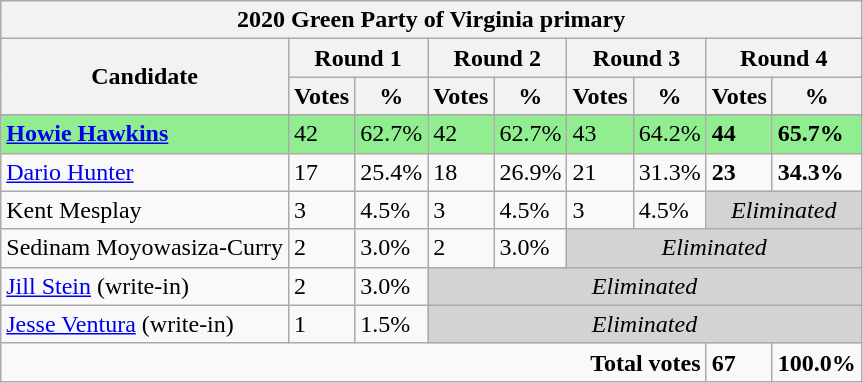<table class="wikitable">
<tr>
<th colspan="16">2020 Green Party of Virginia primary</th>
</tr>
<tr>
<th colspan="1" rowspan="2">Candidate</th>
<th colspan="2">Round 1</th>
<th colspan="2">Round 2</th>
<th colspan="2">Round 3</th>
<th colspan="2">Round 4</th>
</tr>
<tr>
<th>Votes</th>
<th>%</th>
<th>Votes</th>
<th>%</th>
<th>Votes</th>
<th>%</th>
<th>Votes</th>
<th>%</th>
</tr>
<tr>
</tr>
<tr style="background:lightgreen;">
<td><strong><a href='#'>Howie Hawkins</a></strong></td>
<td>42</td>
<td>62.7%</td>
<td>42</td>
<td>62.7%</td>
<td>43</td>
<td>64.2%</td>
<td><strong>44</strong></td>
<td><strong>65.7%</strong></td>
</tr>
<tr>
<td><a href='#'>Dario Hunter</a></td>
<td>17</td>
<td>25.4%</td>
<td>18</td>
<td>26.9%</td>
<td>21</td>
<td>31.3%</td>
<td><strong>23</strong></td>
<td><strong>34.3%</strong></td>
</tr>
<tr>
<td>Kent Mesplay</td>
<td>3</td>
<td>4.5%</td>
<td>3</td>
<td>4.5%</td>
<td>3</td>
<td>4.5%</td>
<td colspan=2 bgcolor=lightgray align=center><em>Eliminated</em></td>
</tr>
<tr>
<td>Sedinam Moyowasiza-Curry</td>
<td>2</td>
<td>3.0%</td>
<td>2</td>
<td>3.0%</td>
<td colspan="4" bgcolor="lightgray" align="center"><em>Eliminated</em></td>
</tr>
<tr>
<td><a href='#'>Jill Stein</a> (write-in)</td>
<td>2</td>
<td>3.0%</td>
<td colspan="8" bgcolor="lightgray" align="center"><em>Eliminated</em></td>
</tr>
<tr>
<td><a href='#'>Jesse Ventura</a> (write-in)</td>
<td>1</td>
<td>1.5%</td>
<td colspan="7" bgcolor="lightgray" align="center"><em>Eliminated</em></td>
</tr>
<tr>
<td colspan="7" align="right"><strong>Total votes</strong></td>
<td><strong>67</strong></td>
<td><strong>100.0%</strong></td>
</tr>
</table>
